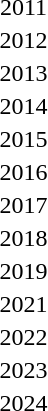<table>
<tr>
<td align="center">2011</td>
<td></td>
<td></td>
<td></td>
</tr>
<tr>
<td align="center">2012</td>
<td></td>
<td></td>
<td><br></td>
</tr>
<tr>
<td align="center">2013</td>
<td></td>
<td></td>
<td></td>
</tr>
<tr>
<td align="center">2014</td>
<td></td>
<td></td>
<td></td>
</tr>
<tr>
<td align="center">2015</td>
<td></td>
<td></td>
<td><br></td>
</tr>
<tr>
<td align="center">2016</td>
<td></td>
<td></td>
<td><br></td>
</tr>
<tr>
<td align="center">2017</td>
<td></td>
<td></td>
<td></td>
</tr>
<tr>
<td align="center">2018</td>
<td></td>
<td></td>
<td></td>
</tr>
<tr>
<td align="center">2019</td>
<td></td>
<td></td>
<td></td>
</tr>
<tr>
<td align="center">2021</td>
<td></td>
<td></td>
<td></td>
</tr>
<tr>
<td align="center">2022</td>
<td></td>
<td></td>
<td></td>
</tr>
<tr>
<td align="center">2023</td>
<td></td>
<td></td>
<td></td>
</tr>
<tr>
<td align="center">2024</td>
<td></td>
<td></td>
<td></td>
</tr>
</table>
